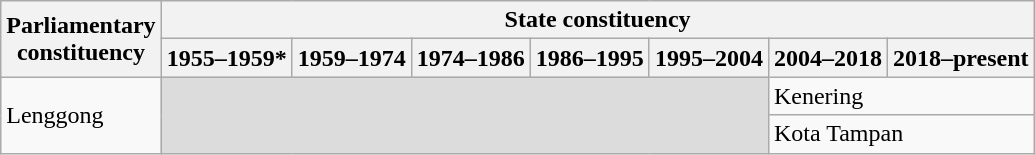<table class="wikitable">
<tr>
<th rowspan="2">Parliamentary<br>constituency</th>
<th colspan="7">State constituency</th>
</tr>
<tr>
<th>1955–1959*</th>
<th>1959–1974</th>
<th>1974–1986</th>
<th>1986–1995</th>
<th>1995–2004</th>
<th>2004–2018</th>
<th>2018–present</th>
</tr>
<tr>
<td rowspan="2">Lenggong</td>
<td colspan="5" rowspan="2" bgcolor="dcdcdc"></td>
<td colspan="2">Kenering</td>
</tr>
<tr>
<td colspan="2">Kota Tampan</td>
</tr>
</table>
